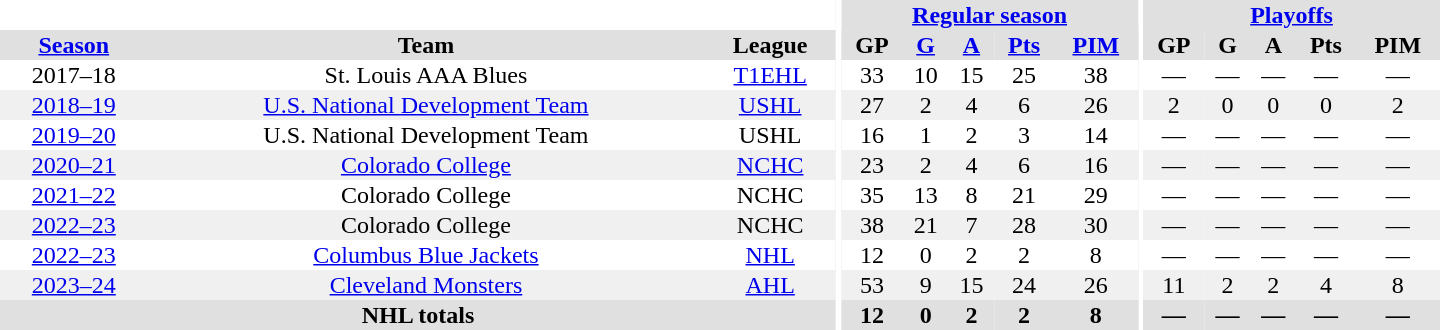<table border="0" cellpadding="1" cellspacing="0" style="text-align:center; width:60em">
<tr bgcolor="#e0e0e0">
<th colspan="3" bgcolor="#ffffff"></th>
<th rowspan="100" bgcolor="#ffffff"></th>
<th colspan="5"><a href='#'>Regular season</a></th>
<th rowspan="100" bgcolor="#ffffff"></th>
<th colspan="5"><a href='#'>Playoffs</a></th>
</tr>
<tr bgcolor="#e0e0e0">
<th><a href='#'>Season</a></th>
<th>Team</th>
<th>League</th>
<th>GP</th>
<th><a href='#'>G</a></th>
<th><a href='#'>A</a></th>
<th><a href='#'>Pts</a></th>
<th><a href='#'>PIM</a></th>
<th>GP</th>
<th>G</th>
<th>A</th>
<th>Pts</th>
<th>PIM</th>
</tr>
<tr>
<td>2017–18</td>
<td>St. Louis AAA Blues</td>
<td><a href='#'>T1EHL</a></td>
<td>33</td>
<td>10</td>
<td>15</td>
<td>25</td>
<td>38</td>
<td>—</td>
<td>—</td>
<td>—</td>
<td>—</td>
<td>—</td>
</tr>
<tr bgcolor="#f0f0f0">
<td><a href='#'>2018–19</a></td>
<td><a href='#'>U.S. National Development Team</a></td>
<td><a href='#'>USHL</a></td>
<td>27</td>
<td>2</td>
<td>4</td>
<td>6</td>
<td>26</td>
<td>2</td>
<td>0</td>
<td>0</td>
<td>0</td>
<td>2</td>
</tr>
<tr>
<td><a href='#'>2019–20</a></td>
<td>U.S. National Development Team</td>
<td>USHL</td>
<td>16</td>
<td>1</td>
<td>2</td>
<td>3</td>
<td>14</td>
<td>—</td>
<td>—</td>
<td>—</td>
<td>—</td>
<td>—</td>
</tr>
<tr bgcolor="#f0f0f0">
<td><a href='#'>2020–21</a></td>
<td><a href='#'>Colorado College</a></td>
<td><a href='#'>NCHC</a></td>
<td>23</td>
<td>2</td>
<td>4</td>
<td>6</td>
<td>16</td>
<td>—</td>
<td>—</td>
<td>—</td>
<td>—</td>
<td>—</td>
</tr>
<tr>
<td><a href='#'>2021–22</a></td>
<td>Colorado College</td>
<td>NCHC</td>
<td>35</td>
<td>13</td>
<td>8</td>
<td>21</td>
<td>29</td>
<td>—</td>
<td>—</td>
<td>—</td>
<td>—</td>
<td>—</td>
</tr>
<tr bgcolor="#f0f0f0">
<td><a href='#'>2022–23</a></td>
<td>Colorado College</td>
<td>NCHC</td>
<td>38</td>
<td>21</td>
<td>7</td>
<td>28</td>
<td>30</td>
<td>—</td>
<td>—</td>
<td>—</td>
<td>—</td>
<td>—</td>
</tr>
<tr>
<td><a href='#'>2022–23</a></td>
<td><a href='#'>Columbus Blue Jackets</a></td>
<td><a href='#'>NHL</a></td>
<td>12</td>
<td>0</td>
<td>2</td>
<td>2</td>
<td>8</td>
<td>—</td>
<td>—</td>
<td>—</td>
<td>—</td>
<td>—</td>
</tr>
<tr bgcolor="#f0f0f0">
<td><a href='#'>2023–24</a></td>
<td><a href='#'>Cleveland Monsters</a></td>
<td><a href='#'>AHL</a></td>
<td>53</td>
<td>9</td>
<td>15</td>
<td>24</td>
<td>26</td>
<td>11</td>
<td>2</td>
<td>2</td>
<td>4</td>
<td>8</td>
</tr>
<tr bgcolor="#e0e0e0">
<th colspan="3">NHL totals</th>
<th>12</th>
<th>0</th>
<th>2</th>
<th>2</th>
<th>8</th>
<th>—</th>
<th>—</th>
<th>—</th>
<th>—</th>
<th>—</th>
</tr>
</table>
